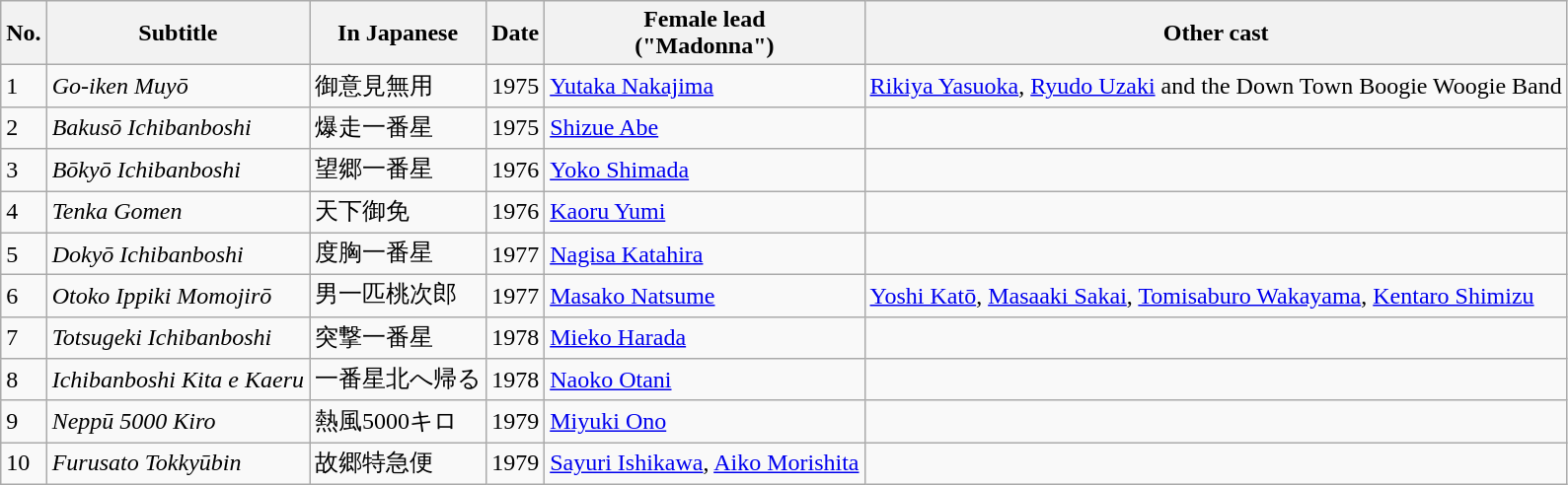<table class=wikitable |>
<tr>
<th>No.</th>
<th>Subtitle</th>
<th>In Japanese</th>
<th>Date</th>
<th>Female lead <br>("Madonna")</th>
<th>Other cast</th>
</tr>
<tr>
<td>1</td>
<td><em>Go-iken Muyō</em></td>
<td>御意見無用</td>
<td>1975</td>
<td><a href='#'>Yutaka Nakajima</a></td>
<td><a href='#'>Rikiya Yasuoka</a>, <a href='#'>Ryudo Uzaki</a> and the Down Town Boogie Woogie Band</td>
</tr>
<tr>
<td>2</td>
<td><em>Bakusō Ichibanboshi</em></td>
<td>爆走一番星</td>
<td>1975</td>
<td><a href='#'>Shizue Abe</a></td>
<td></td>
</tr>
<tr>
<td>3</td>
<td><em>Bōkyō Ichibanboshi</em></td>
<td>望郷一番星</td>
<td>1976</td>
<td><a href='#'>Yoko Shimada</a></td>
<td></td>
</tr>
<tr>
<td>4</td>
<td><em>Tenka Gomen</em></td>
<td>天下御免</td>
<td>1976</td>
<td><a href='#'>Kaoru Yumi</a></td>
<td></td>
</tr>
<tr>
<td>5</td>
<td><em>Dokyō Ichibanboshi</em></td>
<td>度胸一番星</td>
<td>1977</td>
<td><a href='#'>Nagisa Katahira</a></td>
<td></td>
</tr>
<tr>
<td>6</td>
<td><em>Otoko Ippiki Momojirō</em></td>
<td>男一匹桃次郎</td>
<td>1977</td>
<td><a href='#'>Masako Natsume</a></td>
<td><a href='#'>Yoshi Katō</a>, <a href='#'>Masaaki Sakai</a>, <a href='#'>Tomisaburo Wakayama</a>, <a href='#'>Kentaro Shimizu</a></td>
</tr>
<tr>
<td>7</td>
<td><em>Totsugeki Ichibanboshi</em></td>
<td>突撃一番星</td>
<td>1978</td>
<td><a href='#'>Mieko Harada</a></td>
<td></td>
</tr>
<tr>
<td>8</td>
<td><em>Ichibanboshi Kita e Kaeru</em></td>
<td>一番星北へ帰る</td>
<td>1978</td>
<td><a href='#'>Naoko Otani</a></td>
<td></td>
</tr>
<tr>
<td>9</td>
<td><em>Neppū 5000 Kiro</em></td>
<td>熱風5000キロ</td>
<td>1979</td>
<td><a href='#'>Miyuki Ono</a></td>
<td></td>
</tr>
<tr>
<td>10</td>
<td><em>Furusato Tokkyūbin</em></td>
<td>故郷特急便</td>
<td>1979</td>
<td><a href='#'>Sayuri Ishikawa</a>, <a href='#'>Aiko Morishita</a></td>
<td></td>
</tr>
</table>
